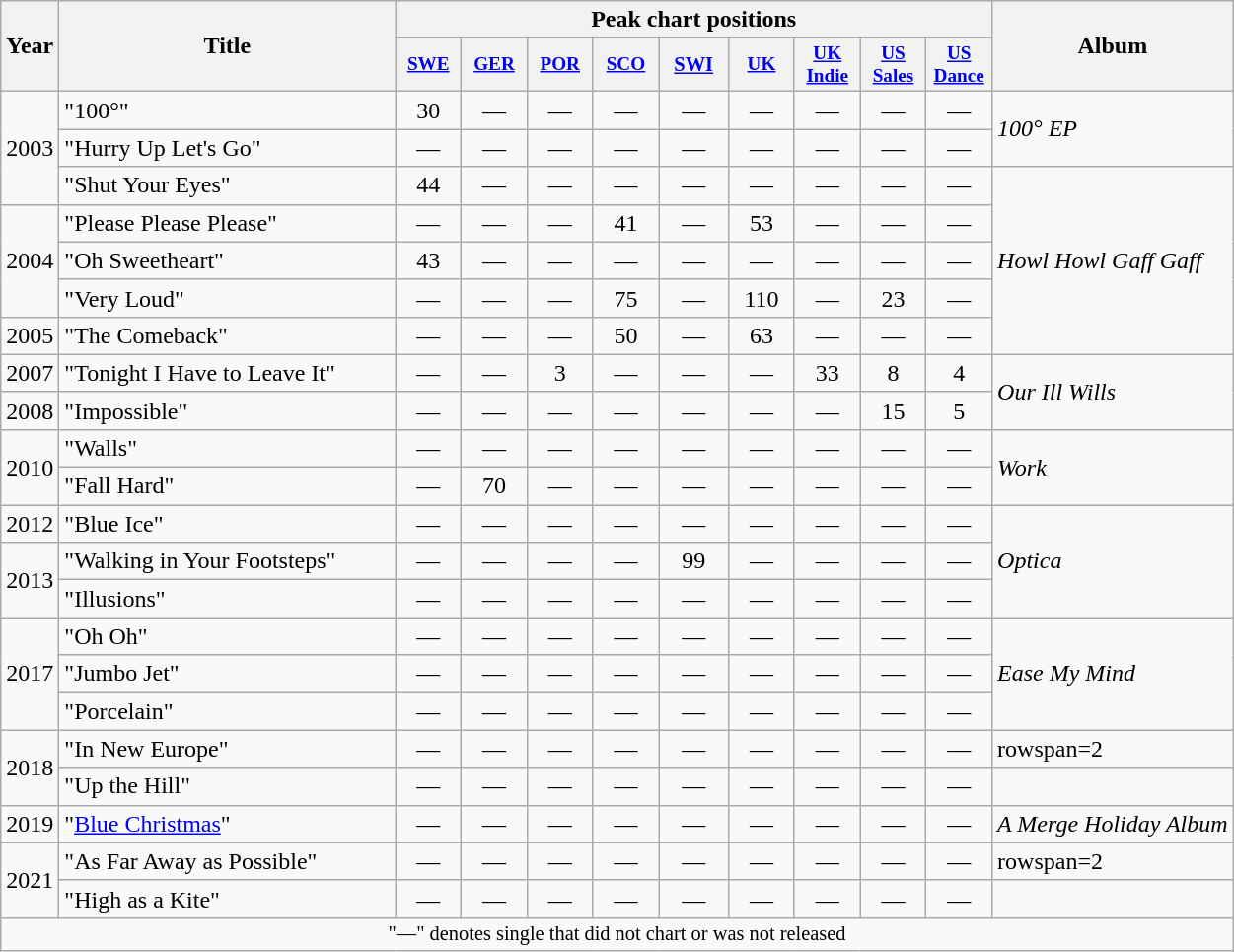<table class="wikitable">
<tr>
<th rowspan="2">Year</th>
<th rowspan="2" style="width:220px;">Title</th>
<th colspan="9" style="width:200px;">Peak chart positions</th>
<th rowspan="2">Album</th>
</tr>
<tr>
<th style="width:3em;font-size:80%;"><a href='#'>SWE</a><br></th>
<th style="width:3em;font-size:80%;"><a href='#'>GER</a><br></th>
<th style="width:3em;font-size:80%;"><a href='#'>POR</a><br></th>
<th style="width:3em;font-size:80%;"><a href='#'>SCO</a><br></th>
<th scope="col" style="width:3em;font-size:85%;"><a href='#'>SWI</a><br></th>
<th style="width:3em;font-size:80%;"><a href='#'>UK</a><br></th>
<th style="width:3em;font-size:80%;"><a href='#'>UK<br>Indie</a><br></th>
<th style="width:3em;font-size:80%;"><a href='#'>US<br>Sales</a><br></th>
<th style="width:3em;font-size:80%;"><a href='#'>US<br>Dance</a><br></th>
</tr>
<tr>
<td style="text-align:center;" rowspan="3">2003</td>
<td>"100°"</td>
<td style="text-align:center">30</td>
<td style="text-align:center">—</td>
<td style="text-align:center">—</td>
<td style="text-align:center">—</td>
<td style="text-align:center">—</td>
<td style="text-align:center">—</td>
<td style="text-align:center">—</td>
<td style="text-align:center">—</td>
<td style="text-align:center">—</td>
<td rowspan="2"><em>100° EP</em></td>
</tr>
<tr>
<td>"Hurry Up Let's Go"</td>
<td style="text-align:center">—</td>
<td style="text-align:center">—</td>
<td style="text-align:center">—</td>
<td style="text-align:center">—</td>
<td style="text-align:center">—</td>
<td style="text-align:center">—</td>
<td style="text-align:center">—</td>
<td style="text-align:center">—</td>
<td style="text-align:center">—</td>
</tr>
<tr>
<td>"Shut Your Eyes"</td>
<td style="text-align:center">44</td>
<td style="text-align:center">—</td>
<td style="text-align:center">—</td>
<td style="text-align:center">—</td>
<td style="text-align:center">—</td>
<td style="text-align:center">—</td>
<td style="text-align:center">—</td>
<td style="text-align:center">—</td>
<td style="text-align:center">—</td>
<td rowspan="5"><em>Howl Howl Gaff Gaff</em></td>
</tr>
<tr>
<td style="text-align:center;" rowspan="3">2004</td>
<td>"Please Please Please"</td>
<td style="text-align:center">—</td>
<td style="text-align:center">—</td>
<td style="text-align:center">—</td>
<td style="text-align:center">41</td>
<td style="text-align:center">—</td>
<td style="text-align:center">53</td>
<td style="text-align:center">—</td>
<td style="text-align:center">—</td>
<td style="text-align:center">—</td>
</tr>
<tr>
<td>"Oh Sweetheart"</td>
<td style="text-align:center">43</td>
<td style="text-align:center">—</td>
<td style="text-align:center">—</td>
<td style="text-align:center">—</td>
<td style="text-align:center">—</td>
<td style="text-align:center">—</td>
<td style="text-align:center">—</td>
<td style="text-align:center">—</td>
<td style="text-align:center">—</td>
</tr>
<tr>
<td>"Very Loud"</td>
<td style="text-align:center">—</td>
<td style="text-align:center">—</td>
<td style="text-align:center">—</td>
<td style="text-align:center">75</td>
<td style="text-align:center">—</td>
<td style="text-align:center">110</td>
<td style="text-align:center">—</td>
<td style="text-align:center">23</td>
<td style="text-align:center">—</td>
</tr>
<tr>
<td style="text-align:center;">2005</td>
<td>"The Comeback"</td>
<td style="text-align:center">—</td>
<td style="text-align:center">—</td>
<td style="text-align:center">—</td>
<td style="text-align:center">50</td>
<td style="text-align:center">—</td>
<td style="text-align:center">63</td>
<td style="text-align:center">—</td>
<td style="text-align:center">—</td>
<td style="text-align:center">—</td>
</tr>
<tr>
<td style="text-align:center;">2007</td>
<td>"Tonight I Have to Leave It"</td>
<td style="text-align:center">—</td>
<td style="text-align:center">—</td>
<td style="text-align:center">3</td>
<td style="text-align:center">—</td>
<td style="text-align:center">—</td>
<td style="text-align:center">—</td>
<td style="text-align:center">33</td>
<td style="text-align:center">8</td>
<td style="text-align:center">4</td>
<td rowspan="2"><em>Our Ill Wills</em></td>
</tr>
<tr>
<td style="text-align:center;">2008</td>
<td>"Impossible"</td>
<td style="text-align:center">—</td>
<td style="text-align:center">—</td>
<td style="text-align:center">—</td>
<td style="text-align:center">—</td>
<td style="text-align:center">—</td>
<td style="text-align:center">—</td>
<td style="text-align:center">—</td>
<td style="text-align:center">15</td>
<td style="text-align:center">5</td>
</tr>
<tr>
<td style="text-align:center;" rowspan="2">2010</td>
<td>"Walls"</td>
<td style="text-align:center">—</td>
<td style="text-align:center">—</td>
<td style="text-align:center">—</td>
<td style="text-align:center">—</td>
<td style="text-align:center">—</td>
<td style="text-align:center">—</td>
<td style="text-align:center">—</td>
<td style="text-align:center">—</td>
<td style="text-align:center">—</td>
<td rowspan="2"><em>Work</em></td>
</tr>
<tr>
<td>"Fall Hard"</td>
<td style="text-align:center">—</td>
<td style="text-align:center">70</td>
<td style="text-align:center">—</td>
<td style="text-align:center">—</td>
<td style="text-align:center">—</td>
<td style="text-align:center">—</td>
<td style="text-align:center">—</td>
<td style="text-align:center">—</td>
<td style="text-align:center">—</td>
</tr>
<tr>
<td style="text-align:center;">2012</td>
<td>"Blue Ice"</td>
<td style="text-align:center">—</td>
<td style="text-align:center">—</td>
<td style="text-align:center">—</td>
<td style="text-align:center">—</td>
<td style="text-align:center">—</td>
<td style="text-align:center">—</td>
<td style="text-align:center">—</td>
<td style="text-align:center">—</td>
<td style="text-align:center">—</td>
<td rowspan="3"><em>Optica</em></td>
</tr>
<tr>
<td style="text-align:center;" rowspan="2">2013</td>
<td>"Walking in Your Footsteps"</td>
<td style="text-align:center">—</td>
<td style="text-align:center">—</td>
<td style="text-align:center">—</td>
<td style="text-align:center">—</td>
<td style="text-align:center">99</td>
<td style="text-align:center">—</td>
<td style="text-align:center">—</td>
<td style="text-align:center">—</td>
<td style="text-align:center">—</td>
</tr>
<tr>
<td>"Illusions"</td>
<td style="text-align:center">—</td>
<td style="text-align:center">—</td>
<td style="text-align:center">—</td>
<td style="text-align:center">—</td>
<td style="text-align:center">—</td>
<td style="text-align:center">—</td>
<td style="text-align:center">—</td>
<td style="text-align:center">—</td>
<td style="text-align:center">—</td>
</tr>
<tr>
<td style="text-align:center;" rowspan="3">2017</td>
<td>"Oh Oh"</td>
<td style="text-align:center">—</td>
<td style="text-align:center">—</td>
<td style="text-align:center">—</td>
<td style="text-align:center">—</td>
<td style="text-align:center">—</td>
<td style="text-align:center">—</td>
<td style="text-align:center">—</td>
<td style="text-align:center">—</td>
<td style="text-align:center">—</td>
<td rowspan="3"><em>Ease My Mind</em></td>
</tr>
<tr>
<td>"Jumbo Jet"</td>
<td style="text-align:center">—</td>
<td style="text-align:center">—</td>
<td style="text-align:center">—</td>
<td style="text-align:center">—</td>
<td style="text-align:center">—</td>
<td style="text-align:center">—</td>
<td style="text-align:center">—</td>
<td style="text-align:center">—</td>
<td style="text-align:center">—</td>
</tr>
<tr>
<td>"Porcelain"</td>
<td style="text-align:center">—</td>
<td style="text-align:center">—</td>
<td style="text-align:center">—</td>
<td style="text-align:center">—</td>
<td style="text-align:center">—</td>
<td style="text-align:center">—</td>
<td style="text-align:center">—</td>
<td style="text-align:center">—</td>
<td style="text-align:center">—</td>
</tr>
<tr>
<td style="text-align:center;" rowspan="2">2018</td>
<td>"In New Europe"</td>
<td style="text-align:center">—</td>
<td style="text-align:center">—</td>
<td style="text-align:center">—</td>
<td style="text-align:center">—</td>
<td style="text-align:center">—</td>
<td style="text-align:center">—</td>
<td style="text-align:center">—</td>
<td style="text-align:center">—</td>
<td style="text-align:center">—</td>
<td>rowspan=2 </td>
</tr>
<tr>
<td>"Up the Hill"</td>
<td style="text-align:center">—</td>
<td style="text-align:center">—</td>
<td style="text-align:center">—</td>
<td style="text-align:center">—</td>
<td style="text-align:center">—</td>
<td style="text-align:center">—</td>
<td style="text-align:center">—</td>
<td style="text-align:center">—</td>
<td style="text-align:center">—</td>
</tr>
<tr>
<td style="text-align:center;">2019</td>
<td>"<a href='#'>Blue Christmas</a>"</td>
<td style="text-align:center">—</td>
<td style="text-align:center">—</td>
<td style="text-align:center">—</td>
<td style="text-align:center">—</td>
<td style="text-align:center">—</td>
<td style="text-align:center">—</td>
<td style="text-align:center">—</td>
<td style="text-align:center">—</td>
<td style="text-align:center">—</td>
<td><em>A Merge Holiday Album</em></td>
</tr>
<tr>
<td style="text-align:center;" rowspan="2">2021</td>
<td>"As Far Away as Possible"</td>
<td style="text-align:center">—</td>
<td style="text-align:center">—</td>
<td style="text-align:center">—</td>
<td style="text-align:center">—</td>
<td style="text-align:center">—</td>
<td style="text-align:center">—</td>
<td style="text-align:center">—</td>
<td style="text-align:center">—</td>
<td style="text-align:center">—</td>
<td>rowspan=2 </td>
</tr>
<tr>
<td>"High as a Kite"</td>
<td style="text-align:center">—</td>
<td style="text-align:center">—</td>
<td style="text-align:center">—</td>
<td style="text-align:center">—</td>
<td style="text-align:center">—</td>
<td style="text-align:center">—</td>
<td style="text-align:center">—</td>
<td style="text-align:center">—</td>
<td style="text-align:center">—</td>
</tr>
<tr>
<td colspan="12" style="text-align:center; font-size:85%;">"—" denotes single that did not chart or was not released</td>
</tr>
</table>
